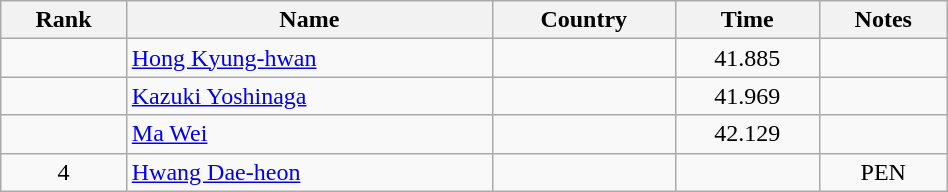<table class="wikitable sortable" style="text-align:center" width=50%>
<tr>
<th>Rank</th>
<th>Name</th>
<th>Country</th>
<th>Time</th>
<th>Notes</th>
</tr>
<tr>
<td></td>
<td align=left><a href='#'>Hong Kyung-hwan</a></td>
<td align=left></td>
<td>41.885</td>
<td></td>
</tr>
<tr>
<td></td>
<td align=left><a href='#'>Kazuki Yoshinaga</a></td>
<td align=left></td>
<td>41.969</td>
<td></td>
</tr>
<tr>
<td></td>
<td align=left><a href='#'>Ma Wei</a></td>
<td align=left></td>
<td>42.129</td>
<td></td>
</tr>
<tr>
<td>4</td>
<td align=left><a href='#'>Hwang Dae-heon</a></td>
<td align=left></td>
<td></td>
<td>PEN</td>
</tr>
</table>
